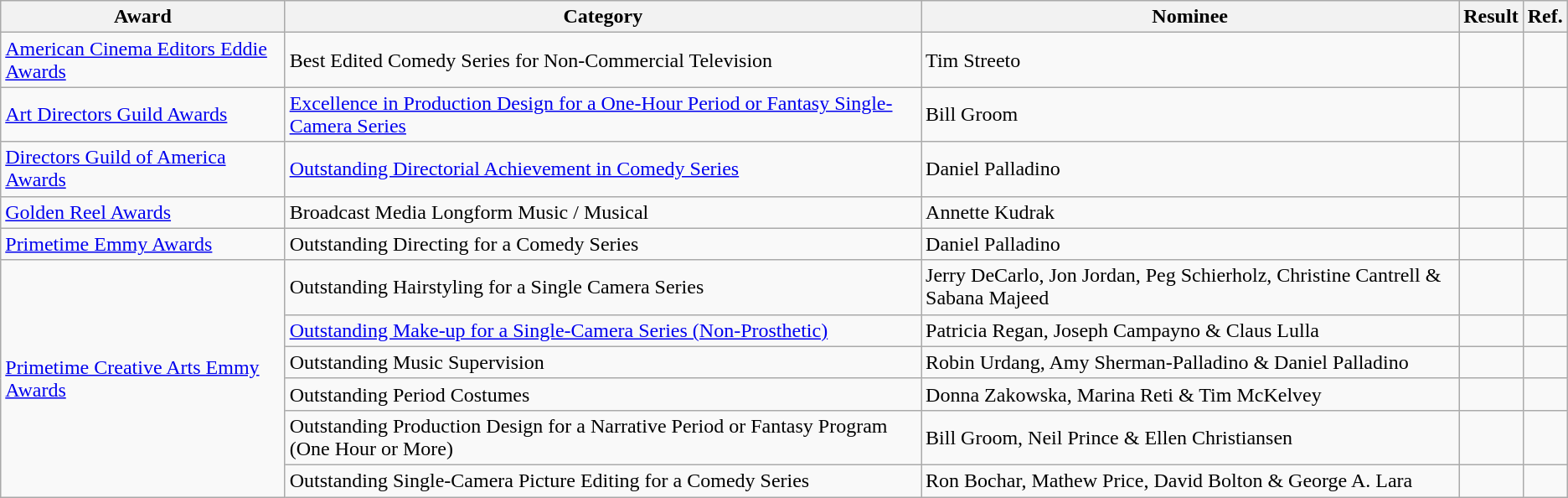<table class="wikitable">
<tr>
<th>Award</th>
<th>Category</th>
<th>Nominee</th>
<th>Result</th>
<th>Ref.</th>
</tr>
<tr>
<td><a href='#'>American Cinema Editors Eddie Awards</a></td>
<td>Best Edited Comedy Series for Non-Commercial Television</td>
<td>Tim Streeto</td>
<td></td>
<td></td>
</tr>
<tr>
<td><a href='#'>Art Directors Guild Awards</a></td>
<td><a href='#'>Excellence in Production Design for a One-Hour Period or Fantasy Single-Camera Series</a></td>
<td>Bill Groom</td>
<td></td>
<td></td>
</tr>
<tr>
<td><a href='#'>Directors Guild of America Awards</a></td>
<td><a href='#'>Outstanding Directorial Achievement in Comedy Series</a></td>
<td>Daniel Palladino</td>
<td></td>
<td></td>
</tr>
<tr>
<td><a href='#'>Golden Reel Awards</a></td>
<td>Broadcast Media Longform Music / Musical</td>
<td>Annette Kudrak</td>
<td></td>
<td></td>
</tr>
<tr>
<td><a href='#'>Primetime Emmy Awards</a></td>
<td>Outstanding Directing for a Comedy Series</td>
<td>Daniel Palladino</td>
<td></td>
<td></td>
</tr>
<tr>
<td rowspan="6"><a href='#'>Primetime Creative Arts Emmy Awards</a></td>
<td>Outstanding Hairstyling for a Single Camera Series</td>
<td>Jerry DeCarlo, Jon Jordan, Peg Schierholz, Christine Cantrell & Sabana Majeed</td>
<td></td>
<td></td>
</tr>
<tr>
<td><a href='#'>Outstanding Make-up for a Single-Camera Series (Non-Prosthetic)</a></td>
<td>Patricia Regan, Joseph Campayno & Claus Lulla</td>
<td></td>
<td></td>
</tr>
<tr>
<td>Outstanding Music Supervision</td>
<td>Robin Urdang, Amy Sherman-Palladino & Daniel Palladino</td>
<td></td>
<td></td>
</tr>
<tr>
<td>Outstanding Period Costumes</td>
<td>Donna Zakowska, Marina Reti & Tim McKelvey</td>
<td></td>
<td></td>
</tr>
<tr>
<td>Outstanding Production Design for a Narrative Period or Fantasy Program (One Hour or More)</td>
<td>Bill Groom, Neil Prince & Ellen Christiansen</td>
<td></td>
<td></td>
</tr>
<tr>
<td>Outstanding Single-Camera Picture Editing for a Comedy Series</td>
<td>Ron Bochar, Mathew Price, David Bolton & George A. Lara</td>
<td></td>
<td></td>
</tr>
</table>
